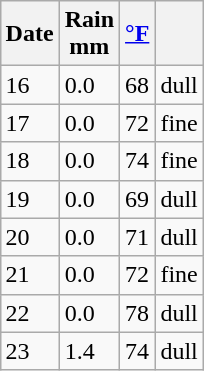<table class="wikitable" align=right style="margin:0 0 1em 1em">
<tr>
<th>Date</th>
<th>Rain<br>mm</th>
<th><a href='#'>°F</a></th>
<th></th>
</tr>
<tr>
<td>16</td>
<td>0.0</td>
<td>68</td>
<td>dull</td>
</tr>
<tr>
<td>17</td>
<td>0.0</td>
<td>72</td>
<td>fine</td>
</tr>
<tr>
<td>18</td>
<td>0.0</td>
<td>74</td>
<td>fine</td>
</tr>
<tr>
<td>19</td>
<td>0.0</td>
<td>69</td>
<td>dull</td>
</tr>
<tr>
<td>20</td>
<td>0.0</td>
<td>71</td>
<td>dull</td>
</tr>
<tr>
<td>21</td>
<td>0.0</td>
<td>72</td>
<td>fine</td>
</tr>
<tr>
<td>22</td>
<td>0.0</td>
<td>78</td>
<td>dull</td>
</tr>
<tr>
<td>23</td>
<td>1.4</td>
<td>74</td>
<td>dull</td>
</tr>
</table>
